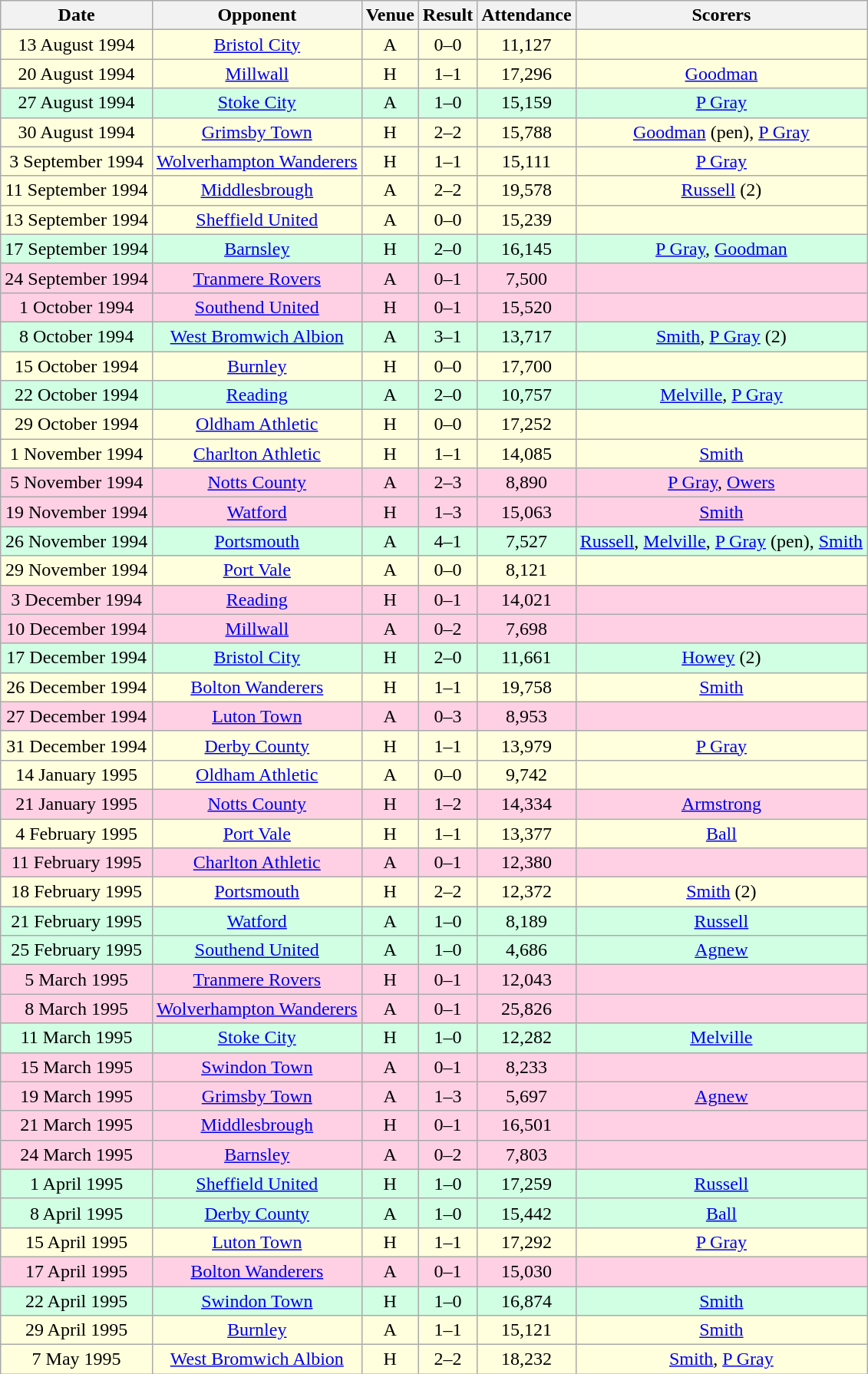<table class="wikitable sortable" style="font-size:100%; text-align:center">
<tr>
<th>Date</th>
<th>Opponent</th>
<th>Venue</th>
<th>Result</th>
<th>Attendance</th>
<th>Scorers</th>
</tr>
<tr style="background-color: #ffffdd;">
<td>13 August 1994</td>
<td><a href='#'>Bristol City</a></td>
<td>A</td>
<td>0–0</td>
<td>11,127</td>
<td></td>
</tr>
<tr style="background-color: #ffffdd;">
<td>20 August 1994</td>
<td><a href='#'>Millwall</a></td>
<td>H</td>
<td>1–1</td>
<td>17,296</td>
<td><a href='#'>Goodman</a></td>
</tr>
<tr style="background-color: #d0ffe3;">
<td>27 August 1994</td>
<td><a href='#'>Stoke City</a></td>
<td>A</td>
<td>1–0</td>
<td>15,159</td>
<td><a href='#'>P Gray</a></td>
</tr>
<tr style="background-color: #ffffdd;">
<td>30 August 1994</td>
<td><a href='#'>Grimsby Town</a></td>
<td>H</td>
<td>2–2</td>
<td>15,788</td>
<td><a href='#'>Goodman</a> (pen), <a href='#'>P Gray</a></td>
</tr>
<tr style="background-color: #ffffdd;">
<td>3 September 1994</td>
<td><a href='#'>Wolverhampton Wanderers</a></td>
<td>H</td>
<td>1–1</td>
<td>15,111</td>
<td><a href='#'>P Gray</a></td>
</tr>
<tr style="background-color: #ffffdd;">
<td>11 September 1994</td>
<td><a href='#'>Middlesbrough</a></td>
<td>A</td>
<td>2–2</td>
<td>19,578</td>
<td><a href='#'>Russell</a> (2)</td>
</tr>
<tr style="background-color: #ffffdd;">
<td>13 September 1994</td>
<td><a href='#'>Sheffield United</a></td>
<td>A</td>
<td>0–0</td>
<td>15,239</td>
<td></td>
</tr>
<tr style="background-color: #d0ffe3;">
<td>17 September 1994</td>
<td><a href='#'>Barnsley</a></td>
<td>H</td>
<td>2–0</td>
<td>16,145</td>
<td><a href='#'>P Gray</a>, <a href='#'>Goodman</a></td>
</tr>
<tr style="background-color: #ffd0e3;">
<td>24 September 1994</td>
<td><a href='#'>Tranmere Rovers</a></td>
<td>A</td>
<td>0–1</td>
<td>7,500</td>
<td></td>
</tr>
<tr style="background-color: #ffd0e3;">
<td>1 October 1994</td>
<td><a href='#'>Southend United</a></td>
<td>H</td>
<td>0–1</td>
<td>15,520</td>
<td></td>
</tr>
<tr style="background-color: #d0ffe3;">
<td>8 October 1994</td>
<td><a href='#'>West Bromwich Albion</a></td>
<td>A</td>
<td>3–1</td>
<td>13,717</td>
<td><a href='#'>Smith</a>, <a href='#'>P Gray</a> (2)</td>
</tr>
<tr style="background-color: #ffffdd;">
<td>15 October 1994</td>
<td><a href='#'>Burnley</a></td>
<td>H</td>
<td>0–0</td>
<td>17,700</td>
<td></td>
</tr>
<tr style="background-color: #d0ffe3;">
<td>22 October 1994</td>
<td><a href='#'>Reading</a></td>
<td>A</td>
<td>2–0</td>
<td>10,757</td>
<td><a href='#'>Melville</a>, <a href='#'>P Gray</a></td>
</tr>
<tr style="background-color: #ffffdd;">
<td>29 October 1994</td>
<td><a href='#'>Oldham Athletic</a></td>
<td>H</td>
<td>0–0</td>
<td>17,252</td>
<td></td>
</tr>
<tr style="background-color: #ffffdd;">
<td>1 November 1994</td>
<td><a href='#'>Charlton Athletic</a></td>
<td>H</td>
<td>1–1</td>
<td>14,085</td>
<td><a href='#'>Smith</a></td>
</tr>
<tr style="background-color: #ffd0e3;">
<td>5 November 1994</td>
<td><a href='#'>Notts County</a></td>
<td>A</td>
<td>2–3</td>
<td>8,890</td>
<td><a href='#'>P Gray</a>, <a href='#'>Owers</a></td>
</tr>
<tr style="background-color: #ffd0e3;">
<td>19 November 1994</td>
<td><a href='#'>Watford</a></td>
<td>H</td>
<td>1–3</td>
<td>15,063</td>
<td><a href='#'>Smith</a></td>
</tr>
<tr style="background-color: #d0ffe3;">
<td>26 November 1994</td>
<td><a href='#'>Portsmouth</a></td>
<td>A</td>
<td>4–1</td>
<td>7,527</td>
<td><a href='#'>Russell</a>, <a href='#'>Melville</a>, <a href='#'>P Gray</a> (pen), <a href='#'>Smith</a></td>
</tr>
<tr style="background-color: #ffffdd;">
<td>29 November 1994</td>
<td><a href='#'>Port Vale</a></td>
<td>A</td>
<td>0–0</td>
<td>8,121</td>
<td></td>
</tr>
<tr style="background-color: #ffd0e3;">
<td>3 December 1994</td>
<td><a href='#'>Reading</a></td>
<td>H</td>
<td>0–1</td>
<td>14,021</td>
<td></td>
</tr>
<tr style="background-color: #ffd0e3;">
<td>10 December 1994</td>
<td><a href='#'>Millwall</a></td>
<td>A</td>
<td>0–2</td>
<td>7,698</td>
<td></td>
</tr>
<tr style="background-color: #d0ffe3;">
<td>17 December 1994</td>
<td><a href='#'>Bristol City</a></td>
<td>H</td>
<td>2–0</td>
<td>11,661</td>
<td><a href='#'>Howey</a> (2)</td>
</tr>
<tr style="background-color: #ffffdd;">
<td>26 December 1994</td>
<td><a href='#'>Bolton Wanderers</a></td>
<td>H</td>
<td>1–1</td>
<td>19,758</td>
<td><a href='#'>Smith</a></td>
</tr>
<tr style="background-color: #ffd0e3;">
<td>27 December 1994</td>
<td><a href='#'>Luton Town</a></td>
<td>A</td>
<td>0–3</td>
<td>8,953</td>
<td></td>
</tr>
<tr style="background-color: #ffffdd;">
<td>31 December 1994</td>
<td><a href='#'>Derby County</a></td>
<td>H</td>
<td>1–1</td>
<td>13,979</td>
<td><a href='#'>P Gray</a></td>
</tr>
<tr style="background-color: #ffffdd;">
<td>14 January 1995</td>
<td><a href='#'>Oldham Athletic</a></td>
<td>A</td>
<td>0–0</td>
<td>9,742</td>
<td></td>
</tr>
<tr style="background-color: #ffd0e3;">
<td>21 January 1995</td>
<td><a href='#'>Notts County</a></td>
<td>H</td>
<td>1–2</td>
<td>14,334</td>
<td><a href='#'>Armstrong</a></td>
</tr>
<tr style="background-color: #ffffdd;">
<td>4 February 1995</td>
<td><a href='#'>Port Vale</a></td>
<td>H</td>
<td>1–1</td>
<td>13,377</td>
<td><a href='#'>Ball</a></td>
</tr>
<tr style="background-color: #ffd0e3;">
<td>11 February 1995</td>
<td><a href='#'>Charlton Athletic</a></td>
<td>A</td>
<td>0–1</td>
<td>12,380</td>
<td></td>
</tr>
<tr style="background-color: #ffffdd;">
<td>18 February 1995</td>
<td><a href='#'>Portsmouth</a></td>
<td>H</td>
<td>2–2</td>
<td>12,372</td>
<td><a href='#'>Smith</a> (2)</td>
</tr>
<tr style="background-color: #d0ffe3;">
<td>21 February 1995</td>
<td><a href='#'>Watford</a></td>
<td>A</td>
<td>1–0</td>
<td>8,189</td>
<td><a href='#'>Russell</a></td>
</tr>
<tr style="background-color: #d0ffe3;">
<td>25 February 1995</td>
<td><a href='#'>Southend United</a></td>
<td>A</td>
<td>1–0</td>
<td>4,686</td>
<td><a href='#'>Agnew</a></td>
</tr>
<tr style="background-color: #ffd0e3;">
<td>5 March 1995</td>
<td><a href='#'>Tranmere Rovers</a></td>
<td>H</td>
<td>0–1</td>
<td>12,043</td>
<td></td>
</tr>
<tr style="background-color: #ffd0e3;">
<td>8 March 1995</td>
<td><a href='#'>Wolverhampton Wanderers</a></td>
<td>A</td>
<td>0–1</td>
<td>25,826</td>
<td></td>
</tr>
<tr style="background-color: #d0ffe3;">
<td>11 March 1995</td>
<td><a href='#'>Stoke City</a></td>
<td>H</td>
<td>1–0</td>
<td>12,282</td>
<td><a href='#'>Melville</a></td>
</tr>
<tr style="background-color: #ffd0e3;">
<td>15 March 1995</td>
<td><a href='#'>Swindon Town</a></td>
<td>A</td>
<td>0–1</td>
<td>8,233</td>
<td></td>
</tr>
<tr style="background-color: #ffd0e3;">
<td>19 March 1995</td>
<td><a href='#'>Grimsby Town</a></td>
<td>A</td>
<td>1–3</td>
<td>5,697</td>
<td><a href='#'>Agnew</a></td>
</tr>
<tr style="background-color: #ffd0e3;">
<td>21 March 1995</td>
<td><a href='#'>Middlesbrough</a></td>
<td>H</td>
<td>0–1</td>
<td>16,501</td>
<td></td>
</tr>
<tr style="background-color: #ffd0e3;">
<td>24 March 1995</td>
<td><a href='#'>Barnsley</a></td>
<td>A</td>
<td>0–2</td>
<td>7,803</td>
<td></td>
</tr>
<tr style="background-color: #d0ffe3;">
<td>1 April 1995</td>
<td><a href='#'>Sheffield United</a></td>
<td>H</td>
<td>1–0</td>
<td>17,259</td>
<td><a href='#'>Russell</a></td>
</tr>
<tr style="background-color: #d0ffe3;">
<td>8 April 1995</td>
<td><a href='#'>Derby County</a></td>
<td>A</td>
<td>1–0</td>
<td>15,442</td>
<td><a href='#'>Ball</a></td>
</tr>
<tr style="background-color: #ffffdd;">
<td>15 April 1995</td>
<td><a href='#'>Luton Town</a></td>
<td>H</td>
<td>1–1</td>
<td>17,292</td>
<td><a href='#'>P Gray</a></td>
</tr>
<tr style="background-color: #ffd0e3;">
<td>17 April 1995</td>
<td><a href='#'>Bolton Wanderers</a></td>
<td>A</td>
<td>0–1</td>
<td>15,030</td>
<td></td>
</tr>
<tr style="background-color: #d0ffe3;">
<td>22 April 1995</td>
<td><a href='#'>Swindon Town</a></td>
<td>H</td>
<td>1–0</td>
<td>16,874</td>
<td><a href='#'>Smith</a></td>
</tr>
<tr style="background-color: #ffffdd;">
<td>29 April 1995</td>
<td><a href='#'>Burnley</a></td>
<td>A</td>
<td>1–1</td>
<td>15,121</td>
<td><a href='#'>Smith</a></td>
</tr>
<tr style="background-color: #ffffdd;">
<td>7 May 1995</td>
<td><a href='#'>West Bromwich Albion</a></td>
<td>H</td>
<td>2–2</td>
<td>18,232</td>
<td><a href='#'>Smith</a>, <a href='#'>P Gray</a></td>
</tr>
</table>
